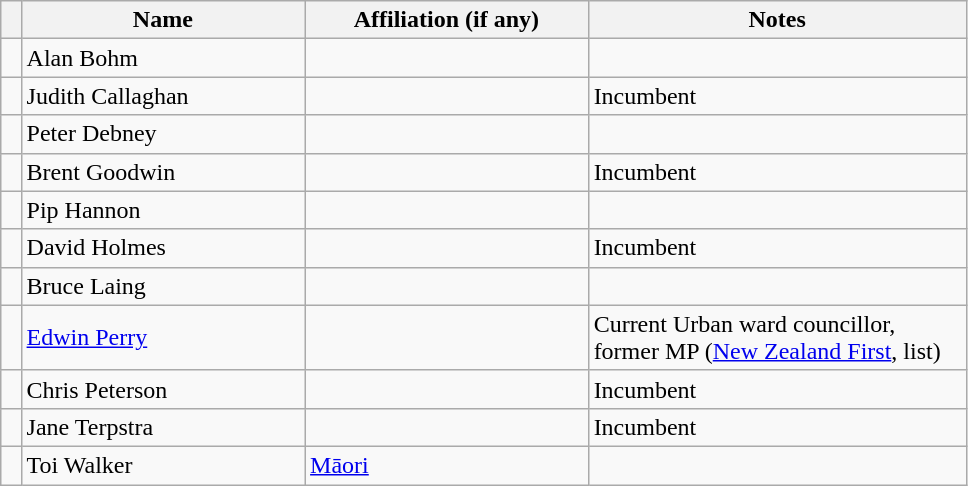<table class="wikitable" width="51%">
<tr>
<th width="1%"></th>
<th width="15%">Name</th>
<th width="15%">Affiliation (if any)</th>
<th width="20%">Notes</th>
</tr>
<tr>
<td></td>
<td>Alan Bohm</td>
<td></td>
<td></td>
</tr>
<tr>
<td></td>
<td>Judith Callaghan</td>
<td></td>
<td>Incumbent</td>
</tr>
<tr>
<td></td>
<td>Peter Debney</td>
<td></td>
<td></td>
</tr>
<tr>
<td></td>
<td>Brent Goodwin</td>
<td></td>
<td>Incumbent</td>
</tr>
<tr>
<td></td>
<td>Pip Hannon</td>
<td></td>
<td></td>
</tr>
<tr>
<td></td>
<td>David Holmes</td>
<td></td>
<td>Incumbent</td>
</tr>
<tr>
<td></td>
<td>Bruce Laing</td>
<td></td>
<td></td>
</tr>
<tr>
<td></td>
<td><a href='#'>Edwin Perry</a></td>
<td></td>
<td>Current Urban ward councillor, former MP (<a href='#'>New Zealand First</a>, list)</td>
</tr>
<tr>
<td></td>
<td>Chris Peterson</td>
<td></td>
<td>Incumbent</td>
</tr>
<tr>
<td></td>
<td>Jane Terpstra</td>
<td></td>
<td>Incumbent</td>
</tr>
<tr>
<td bgcolor=></td>
<td>Toi Walker</td>
<td><a href='#'>Māori</a></td>
<td></td>
</tr>
</table>
